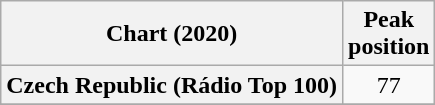<table class="wikitable plainrowheaders" style="text-align:center">
<tr>
<th scope="col">Chart (2020)</th>
<th scope="col">Peak<br>position</th>
</tr>
<tr>
<th scope="row">Czech Republic (Rádio Top 100)</th>
<td>77</td>
</tr>
<tr>
</tr>
</table>
